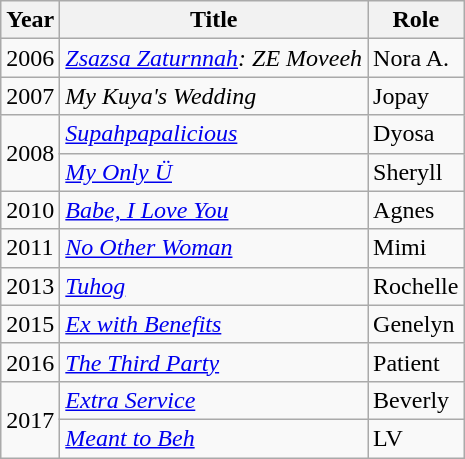<table class="wikitable">
<tr>
<th>Year</th>
<th>Title</th>
<th>Role</th>
</tr>
<tr>
<td>2006</td>
<td><em><a href='#'>Zsazsa Zaturnnah</a>: ZE Moveeh</em></td>
<td>Nora A.</td>
</tr>
<tr>
<td>2007</td>
<td><em>My Kuya's Wedding</em></td>
<td>Jopay</td>
</tr>
<tr>
<td rowspan="2">2008</td>
<td><em><a href='#'>Supahpapalicious</a></em></td>
<td>Dyosa</td>
</tr>
<tr>
<td><em><a href='#'>My Only Ü</a></em></td>
<td>Sheryll</td>
</tr>
<tr>
<td>2010</td>
<td><em><a href='#'>Babe, I Love You</a></em></td>
<td>Agnes</td>
</tr>
<tr>
<td>2011</td>
<td><em><a href='#'>No Other Woman</a></em></td>
<td>Mimi</td>
</tr>
<tr>
<td>2013</td>
<td><em><a href='#'>Tuhog</a></em></td>
<td>Rochelle</td>
</tr>
<tr>
<td>2015</td>
<td><em><a href='#'>Ex with Benefits</a></em></td>
<td>Genelyn</td>
</tr>
<tr>
<td>2016</td>
<td><em><a href='#'>The Third Party</a></em></td>
<td>Patient</td>
</tr>
<tr>
<td rowspan="2">2017</td>
<td><em><a href='#'>Extra Service</a></em></td>
<td>Beverly</td>
</tr>
<tr>
<td><em><a href='#'>Meant to Beh</a></em></td>
<td>LV</td>
</tr>
</table>
